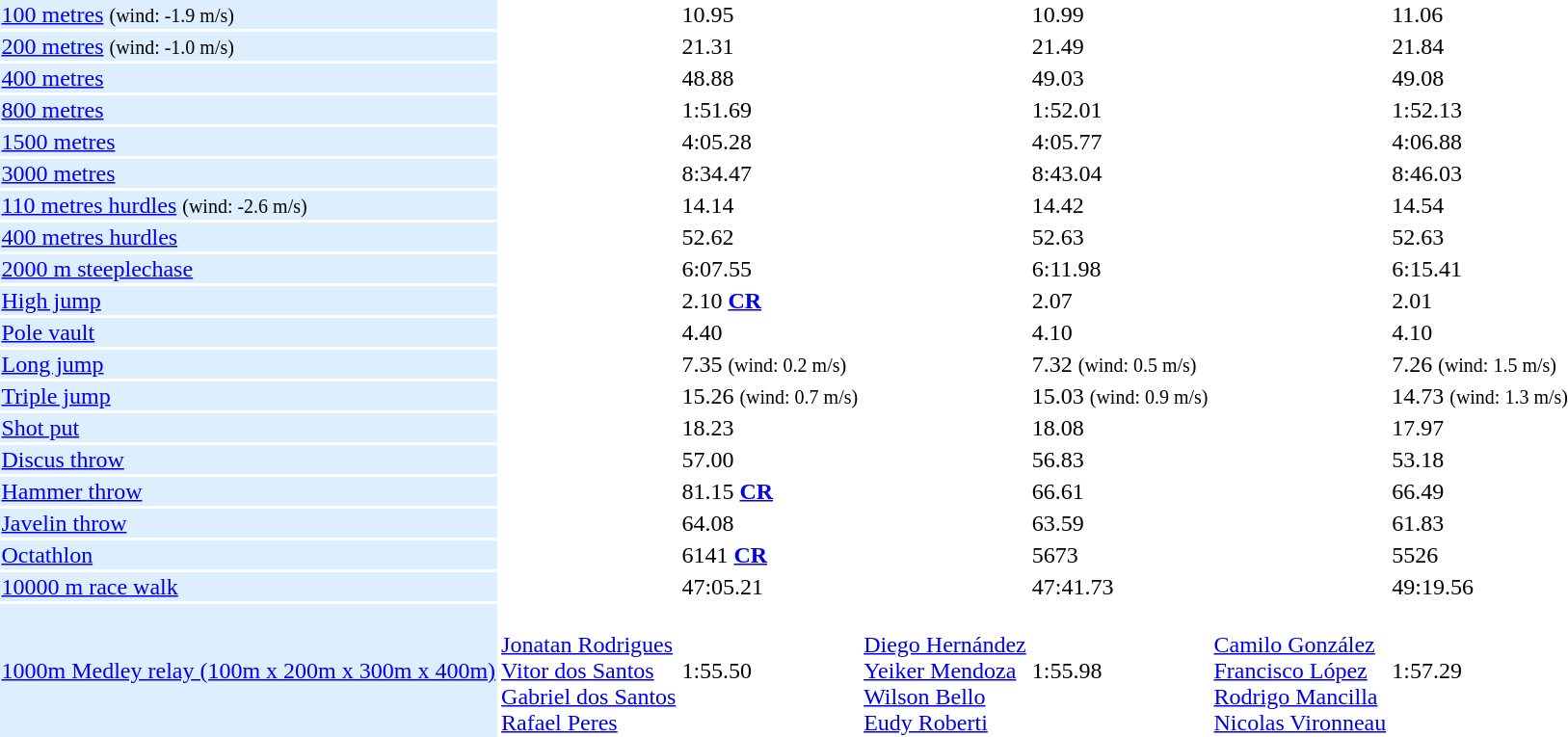<table>
<tr>
<td bgcolor = DDEEFF><a href='#'>100 metres</a> <small>(wind: -1.9 m/s)</small></td>
<td></td>
<td>10.95</td>
<td></td>
<td>10.99</td>
<td></td>
<td>11.06</td>
</tr>
<tr>
<td bgcolor = DDEEFF><a href='#'>200 metres</a> <small>(wind: -1.0 m/s)</small></td>
<td></td>
<td>21.31</td>
<td></td>
<td>21.49</td>
<td></td>
<td>21.84</td>
</tr>
<tr>
<td bgcolor = DDEEFF><a href='#'>400 metres</a></td>
<td></td>
<td>48.88</td>
<td></td>
<td>49.03</td>
<td></td>
<td>49.08</td>
</tr>
<tr>
<td bgcolor = DDEEFF><a href='#'>800 metres</a></td>
<td></td>
<td>1:51.69</td>
<td></td>
<td>1:52.01</td>
<td></td>
<td>1:52.13</td>
</tr>
<tr>
<td bgcolor = DDEEFF><a href='#'>1500 metres</a></td>
<td></td>
<td>4:05.28</td>
<td></td>
<td>4:05.77</td>
<td></td>
<td>4:06.88</td>
</tr>
<tr>
<td bgcolor = DDEEFF><a href='#'>3000 metres</a></td>
<td></td>
<td>8:34.47</td>
<td></td>
<td>8:43.04</td>
<td></td>
<td>8:46.03</td>
</tr>
<tr>
<td bgcolor = DDEEFF><a href='#'>110 metres hurdles</a> <small>(wind: -2.6 m/s)</small></td>
<td></td>
<td>14.14</td>
<td></td>
<td>14.42</td>
<td></td>
<td>14.54</td>
</tr>
<tr>
<td bgcolor = DDEEFF><a href='#'>400 metres hurdles</a></td>
<td></td>
<td>52.62</td>
<td></td>
<td>52.63</td>
<td></td>
<td>52.63</td>
</tr>
<tr>
<td bgcolor = DDEEFF><a href='#'>2000 m steeplechase</a></td>
<td></td>
<td>6:07.55</td>
<td></td>
<td>6:11.98</td>
<td></td>
<td>6:15.41</td>
</tr>
<tr>
<td bgcolor = DDEEFF><a href='#'>High jump</a></td>
<td></td>
<td>2.10 <strong><a href='#'>CR</a></strong></td>
<td></td>
<td>2.07</td>
<td></td>
<td>2.01</td>
</tr>
<tr>
<td bgcolor = DDEEFF><a href='#'>Pole vault</a></td>
<td></td>
<td>4.40</td>
<td></td>
<td>4.10</td>
<td></td>
<td>4.10</td>
</tr>
<tr>
<td bgcolor = DDEEFF><a href='#'>Long jump</a></td>
<td></td>
<td>7.35 <small>(wind: 0.2 m/s)</small></td>
<td></td>
<td>7.32 <small>(wind: 0.5 m/s)</small></td>
<td></td>
<td>7.26 <small>(wind: 1.5 m/s)</small></td>
</tr>
<tr>
<td bgcolor = DDEEFF><a href='#'>Triple jump</a></td>
<td></td>
<td>15.26 <small>(wind: 0.7 m/s)</small></td>
<td></td>
<td>15.03 <small>(wind: 0.9 m/s)</small></td>
<td></td>
<td>14.73 <small>(wind: 1.3 m/s)</small></td>
</tr>
<tr>
<td bgcolor = DDEEFF><a href='#'>Shot put</a></td>
<td></td>
<td>18.23</td>
<td></td>
<td>18.08</td>
<td></td>
<td>17.97</td>
</tr>
<tr>
<td bgcolor = DDEEFF><a href='#'>Discus throw</a></td>
<td></td>
<td>57.00</td>
<td></td>
<td>56.83</td>
<td></td>
<td>53.18</td>
</tr>
<tr>
<td bgcolor = DDEEFF><a href='#'>Hammer throw</a></td>
<td></td>
<td>81.15  <strong><a href='#'>CR</a></strong></td>
<td></td>
<td>66.61</td>
<td></td>
<td>66.49</td>
</tr>
<tr>
<td bgcolor = DDEEFF><a href='#'>Javelin throw</a></td>
<td></td>
<td>64.08</td>
<td></td>
<td>63.59</td>
<td></td>
<td>61.83</td>
</tr>
<tr>
<td bgcolor = DDEEFF><a href='#'>Octathlon</a></td>
<td></td>
<td>6141 <strong><a href='#'>CR</a></strong></td>
<td></td>
<td>5673</td>
<td></td>
<td>5526</td>
</tr>
<tr>
<td bgcolor = DDEEFF><a href='#'>10000 m race walk</a></td>
<td></td>
<td>47:05.21</td>
<td></td>
<td>47:41.73</td>
<td></td>
<td>49:19.56</td>
</tr>
<tr>
<td bgcolor = DDEEFF><a href='#'>1000m Medley relay (100m x 200m x 300m x 400m)</a></td>
<td> <br><a href='#'>Jonatan Rodrigues</a>  <br><a href='#'>Vitor dos Santos</a> <br><a href='#'>Gabriel dos Santos</a> <br><a href='#'>Rafael Peres</a></td>
<td>1:55.50</td>
<td> <br><a href='#'>Diego Hernández</a>  <br><a href='#'>Yeiker Mendoza</a> <br><a href='#'>Wilson Bello</a> <br><a href='#'>Eudy Roberti</a></td>
<td>1:55.98</td>
<td> <br><a href='#'>Camilo González</a>  <br><a href='#'>Francisco López</a> <br><a href='#'>Rodrigo Mancilla</a> <br><a href='#'>Nicolas Vironneau</a></td>
<td>1:57.29</td>
</tr>
</table>
